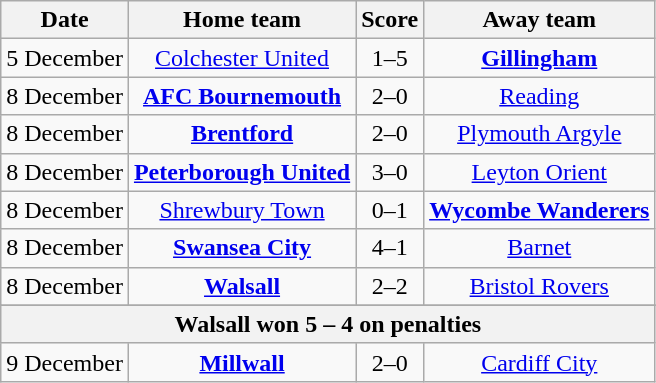<table class="wikitable" style="text-align: center">
<tr>
<th>Date</th>
<th>Home team</th>
<th>Score</th>
<th>Away team</th>
</tr>
<tr>
<td>5 December</td>
<td><a href='#'>Colchester United</a></td>
<td>1–5</td>
<td><strong><a href='#'>Gillingham</a></strong></td>
</tr>
<tr>
<td>8 December</td>
<td><strong><a href='#'>AFC Bournemouth</a></strong></td>
<td>2–0</td>
<td><a href='#'>Reading</a></td>
</tr>
<tr>
<td>8 December</td>
<td><strong><a href='#'>Brentford</a></strong></td>
<td>2–0</td>
<td><a href='#'>Plymouth Argyle</a></td>
</tr>
<tr>
<td>8 December</td>
<td><strong><a href='#'>Peterborough United</a></strong></td>
<td>3–0</td>
<td><a href='#'>Leyton Orient</a></td>
</tr>
<tr>
<td>8 December</td>
<td><a href='#'>Shrewbury Town</a></td>
<td>0–1</td>
<td><strong><a href='#'>Wycombe Wanderers</a></strong></td>
</tr>
<tr>
<td>8 December</td>
<td><strong><a href='#'>Swansea City</a></strong></td>
<td>4–1</td>
<td><a href='#'>Barnet</a></td>
</tr>
<tr>
<td>8 December</td>
<td><strong><a href='#'>Walsall</a></strong></td>
<td>2–2</td>
<td><a href='#'>Bristol Rovers</a></td>
</tr>
<tr>
</tr>
<tr>
<th colspan="5">Walsall won 5 – 4 on penalties</th>
</tr>
<tr>
<td>9 December</td>
<td><strong><a href='#'>Millwall</a></strong></td>
<td>2–0</td>
<td><a href='#'>Cardiff City</a></td>
</tr>
</table>
